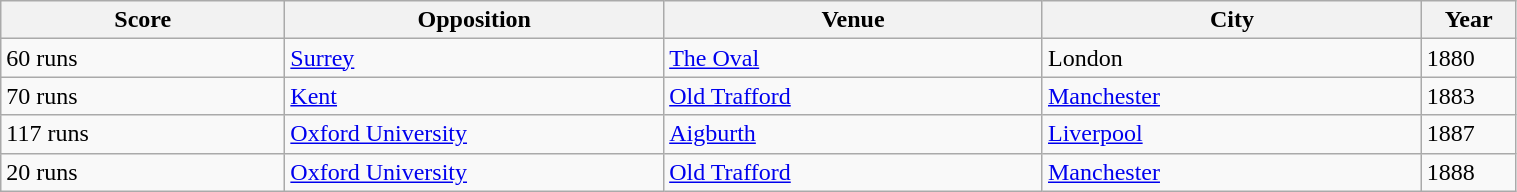<table class="wikitable" width=80%|>
<tr>
<th width=15%>Score</th>
<th width=20%>Opposition</th>
<th width=20%>Venue</th>
<th width=20%>City</th>
<th width=5%>Year</th>
</tr>
<tr>
<td>60 runs</td>
<td><a href='#'>Surrey</a></td>
<td><a href='#'>The Oval</a></td>
<td>London</td>
<td>1880</td>
</tr>
<tr>
<td>70 runs</td>
<td><a href='#'>Kent</a></td>
<td><a href='#'>Old Trafford</a></td>
<td><a href='#'>Manchester</a></td>
<td>1883</td>
</tr>
<tr>
<td>117 runs</td>
<td><a href='#'>Oxford University</a></td>
<td><a href='#'>Aigburth</a></td>
<td><a href='#'>Liverpool</a></td>
<td>1887</td>
</tr>
<tr>
<td>20 runs</td>
<td><a href='#'>Oxford University</a></td>
<td><a href='#'>Old Trafford</a></td>
<td><a href='#'>Manchester</a></td>
<td>1888</td>
</tr>
</table>
